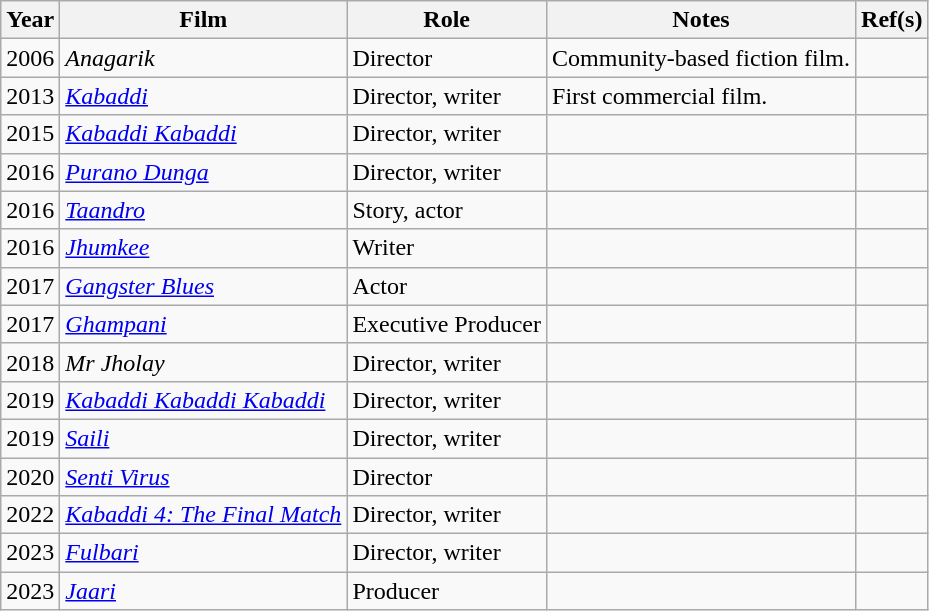<table class="wikitable">
<tr>
<th>Year</th>
<th>Film</th>
<th>Role</th>
<th>Notes</th>
<th>Ref(s)</th>
</tr>
<tr>
<td>2006</td>
<td><em>Anagarik</em></td>
<td>Director</td>
<td>Community-based fiction film.</td>
<td></td>
</tr>
<tr>
<td>2013</td>
<td><em><a href='#'>Kabaddi</a></em></td>
<td>Director, writer</td>
<td>First commercial film.</td>
<td></td>
</tr>
<tr>
<td>2015</td>
<td><em><a href='#'>Kabaddi Kabaddi</a></em></td>
<td>Director, writer</td>
<td></td>
<td></td>
</tr>
<tr>
<td>2016</td>
<td><em><a href='#'>Purano Dunga</a></em></td>
<td>Director, writer</td>
<td></td>
<td></td>
</tr>
<tr>
<td>2016</td>
<td><em><a href='#'>Taandro</a></em></td>
<td>Story, actor</td>
<td></td>
<td></td>
</tr>
<tr>
<td>2016</td>
<td><em><a href='#'>Jhumkee</a></em></td>
<td>Writer</td>
<td></td>
<td></td>
</tr>
<tr>
<td>2017</td>
<td><em><a href='#'>Gangster Blues</a></em></td>
<td>Actor</td>
<td></td>
<td></td>
</tr>
<tr>
<td>2017</td>
<td><em><a href='#'>Ghampani</a></em></td>
<td>Executive Producer</td>
<td></td>
<td></td>
</tr>
<tr>
<td>2018</td>
<td><em>Mr Jholay</em></td>
<td>Director, writer</td>
<td></td>
<td></td>
</tr>
<tr>
<td>2019</td>
<td><em><a href='#'>Kabaddi Kabaddi Kabaddi</a></em></td>
<td>Director, writer</td>
<td></td>
<td></td>
</tr>
<tr>
<td>2019</td>
<td><em><a href='#'>Saili</a></em></td>
<td>Director, writer</td>
<td></td>
<td></td>
</tr>
<tr>
<td>2020</td>
<td><em><a href='#'>Senti Virus</a></em></td>
<td>Director</td>
<td></td>
<td></td>
</tr>
<tr>
<td>2022</td>
<td><em><a href='#'>Kabaddi 4: The Final Match</a></em></td>
<td>Director, writer</td>
<td></td>
<td></td>
</tr>
<tr>
<td>2023</td>
<td><em><a href='#'>Fulbari</a></em></td>
<td>Director, writer</td>
<td></td>
<td></td>
</tr>
<tr>
<td>2023</td>
<td><em><a href='#'>Jaari</a></em></td>
<td>Producer</td>
<td></td>
<td></td>
</tr>
</table>
